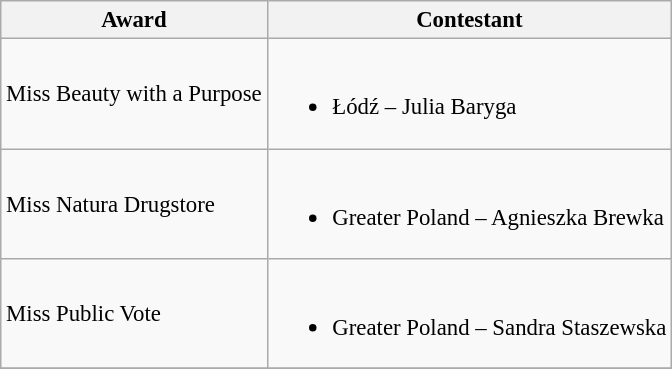<table class="wikitable unsortable" style="font-size:95%;">
<tr>
<th>Award</th>
<th>Contestant</th>
</tr>
<tr>
<td>Miss Beauty with a Purpose</td>
<td><br><ul><li>Łódź – Julia Baryga</li></ul></td>
</tr>
<tr>
<td>Miss Natura Drugstore</td>
<td><br><ul><li>Greater Poland – Agnieszka Brewka</li></ul></td>
</tr>
<tr>
<td>Miss Public Vote</td>
<td><br><ul><li>Greater Poland – Sandra Staszewska</li></ul></td>
</tr>
<tr>
</tr>
</table>
